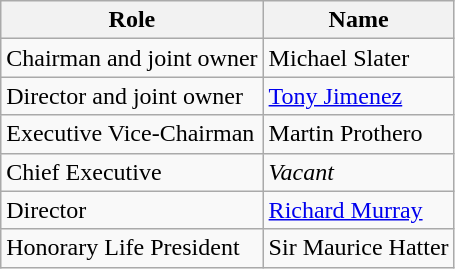<table class="wikitable">
<tr>
<th>Role</th>
<th>Name</th>
</tr>
<tr>
<td>Chairman and joint owner</td>
<td>Michael Slater</td>
</tr>
<tr>
<td>Director and joint owner</td>
<td><a href='#'>Tony Jimenez</a></td>
</tr>
<tr>
<td>Executive Vice-Chairman</td>
<td>Martin Prothero</td>
</tr>
<tr>
<td>Chief Executive</td>
<td><em>Vacant</em></td>
</tr>
<tr>
<td>Director</td>
<td><a href='#'>Richard Murray</a></td>
</tr>
<tr>
<td>Honorary Life President</td>
<td>Sir Maurice Hatter</td>
</tr>
</table>
